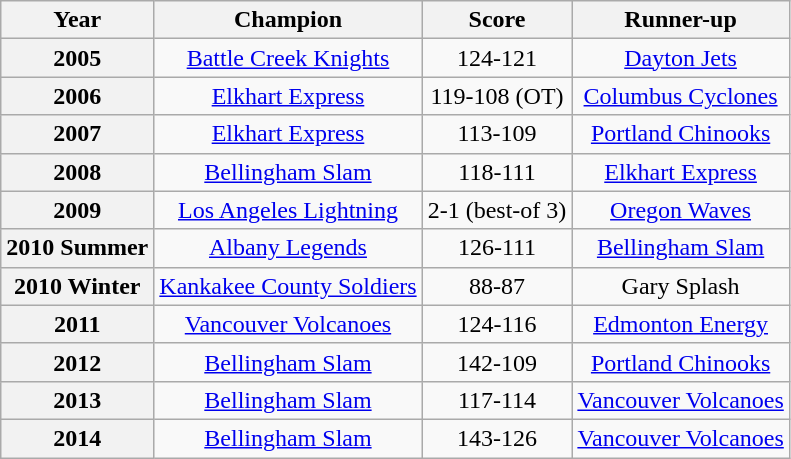<table class="wikitable">
<tr>
<th>Year</th>
<th>Champion</th>
<th>Score</th>
<th>Runner-up</th>
</tr>
<tr>
<th>2005</th>
<td align=center><a href='#'>Battle Creek Knights</a></td>
<td align=center>124-121</td>
<td align="center"><a href='#'>Dayton Jets</a></td>
</tr>
<tr>
<th>2006</th>
<td align=center><a href='#'>Elkhart Express</a></td>
<td align=center>119-108 (OT)</td>
<td align="center"><a href='#'>Columbus Cyclones</a></td>
</tr>
<tr>
<th>2007</th>
<td align=center><a href='#'>Elkhart Express</a></td>
<td align=center>113-109</td>
<td align="center"><a href='#'>Portland Chinooks</a></td>
</tr>
<tr>
<th>2008</th>
<td align=center><a href='#'>Bellingham Slam</a></td>
<td align=center>118-111</td>
<td align="center"><a href='#'>Elkhart Express</a></td>
</tr>
<tr>
<th>2009</th>
<td align=center><a href='#'>Los Angeles Lightning</a></td>
<td align=center>2-1 (best-of 3)</td>
<td align="center"><a href='#'>Oregon Waves</a></td>
</tr>
<tr>
<th>2010 Summer</th>
<td align=center><a href='#'>Albany Legends</a></td>
<td align=center>126-111</td>
<td align="center"><a href='#'>Bellingham Slam</a></td>
</tr>
<tr>
<th>2010 Winter</th>
<td align=center><a href='#'>Kankakee County Soldiers</a></td>
<td align=center>88-87</td>
<td align="center">Gary Splash</td>
</tr>
<tr>
<th>2011</th>
<td align=center><a href='#'>Vancouver Volcanoes</a></td>
<td align=center>124-116</td>
<td align="center"><a href='#'>Edmonton Energy</a></td>
</tr>
<tr>
<th>2012</th>
<td align=center><a href='#'>Bellingham Slam</a></td>
<td align=center>142-109</td>
<td align="center"><a href='#'>Portland Chinooks</a></td>
</tr>
<tr>
<th>2013</th>
<td align=center><a href='#'>Bellingham Slam</a></td>
<td align=center>117-114</td>
<td align="center"><a href='#'>Vancouver Volcanoes</a></td>
</tr>
<tr>
<th>2014</th>
<td align=center><a href='#'>Bellingham Slam</a></td>
<td align=center>143-126</td>
<td align="center"><a href='#'>Vancouver Volcanoes</a></td>
</tr>
</table>
